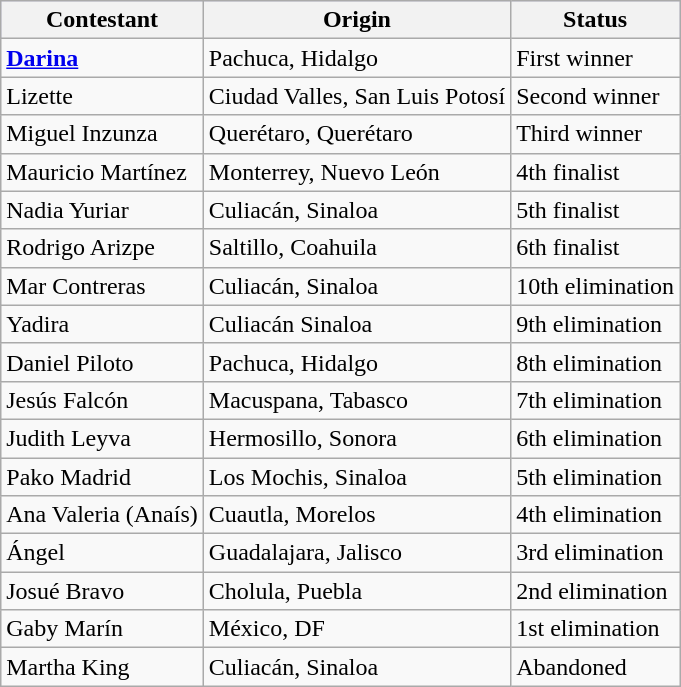<table class="wikitable sortable">
<tr bgcolor="#ccccff">
<th>Contestant</th>
<th>Origin</th>
<th>Status</th>
</tr>
<tr>
<td><strong> <a href='#'>Darina</a></strong></td>
<td>Pachuca, Hidalgo</td>
<td>First winner</td>
</tr>
<tr>
<td>Lizette</td>
<td>Ciudad Valles, San Luis Potosí</td>
<td>Second winner</td>
</tr>
<tr>
<td>Miguel Inzunza</td>
<td>Querétaro, Querétaro</td>
<td>Third winner</td>
</tr>
<tr>
<td>Mauricio Martínez</td>
<td>Monterrey, Nuevo León</td>
<td>4th finalist</td>
</tr>
<tr>
<td>Nadia Yuriar</td>
<td>Culiacán, Sinaloa</td>
<td>5th finalist</td>
</tr>
<tr>
<td>Rodrigo Arizpe</td>
<td>Saltillo, Coahuila</td>
<td>6th finalist</td>
</tr>
<tr>
<td>Mar Contreras</td>
<td>Culiacán, Sinaloa</td>
<td>10th elimination</td>
</tr>
<tr>
<td>Yadira</td>
<td>Culiacán Sinaloa</td>
<td>9th elimination</td>
</tr>
<tr>
<td>Daniel Piloto</td>
<td>Pachuca, Hidalgo</td>
<td>8th elimination</td>
</tr>
<tr>
<td>Jesús Falcón</td>
<td>Macuspana, Tabasco</td>
<td>7th elimination</td>
</tr>
<tr>
<td>Judith Leyva</td>
<td>Hermosillo, Sonora</td>
<td>6th elimination</td>
</tr>
<tr>
<td>Pako Madrid</td>
<td>Los Mochis, Sinaloa</td>
<td>5th elimination</td>
</tr>
<tr>
<td>Ana Valeria (Anaís)</td>
<td>Cuautla, Morelos</td>
<td>4th elimination</td>
</tr>
<tr>
<td>Ángel</td>
<td>Guadalajara, Jalisco</td>
<td>3rd elimination</td>
</tr>
<tr>
<td>Josué Bravo</td>
<td>Cholula, Puebla</td>
<td>2nd elimination</td>
</tr>
<tr>
<td>Gaby Marín</td>
<td>México, DF</td>
<td>1st elimination</td>
</tr>
<tr>
<td>Martha King</td>
<td>Culiacán, Sinaloa</td>
<td>Abandoned</td>
</tr>
</table>
